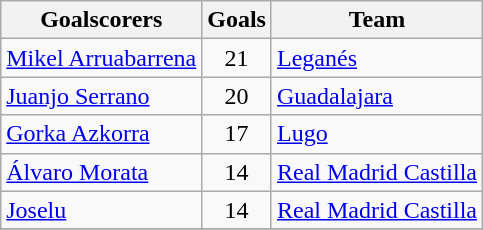<table class="wikitable sortable">
<tr>
<th>Goalscorers</th>
<th>Goals</th>
<th>Team</th>
</tr>
<tr>
<td> <a href='#'>Mikel Arruabarrena</a></td>
<td align=center>21</td>
<td><a href='#'>Leganés</a></td>
</tr>
<tr>
<td> <a href='#'>Juanjo Serrano</a></td>
<td align=center>20</td>
<td><a href='#'>Guadalajara</a></td>
</tr>
<tr>
<td> <a href='#'>Gorka Azkorra</a></td>
<td align=center>17</td>
<td><a href='#'>Lugo</a></td>
</tr>
<tr>
<td> <a href='#'>Álvaro Morata</a></td>
<td align=center>14</td>
<td><a href='#'>Real Madrid Castilla</a></td>
</tr>
<tr>
<td> <a href='#'>Joselu</a></td>
<td align=center>14</td>
<td><a href='#'>Real Madrid Castilla</a></td>
</tr>
<tr>
</tr>
</table>
